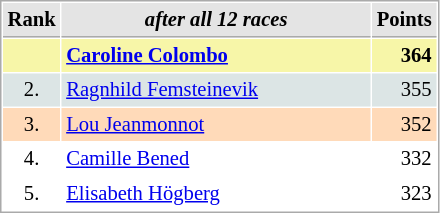<table cellspacing="1" cellpadding="3" style="border:1px solid #aaa; font-size:86%;">
<tr style="background:#e4e4e4;">
<th style="border-bottom:1px solid #aaa; width:10px;">Rank</th>
<th style="border-bottom:1px solid #aaa; width:200px; white-space:nowrap;"><em>after all 12 races</em></th>
<th style="border-bottom:1px solid #aaa; width:20px;">Points</th>
</tr>
<tr style="background:#f7f6a8;">
<td style="text-align:center"></td>
<td> <strong><a href='#'>Caroline Colombo</a></strong></td>
<td align=right><strong>364</strong></td>
</tr>
<tr style="background:#dce5e5;">
<td style="text-align:center">2.</td>
<td> <a href='#'>Ragnhild Femsteinevik</a></td>
<td align=right>355</td>
</tr>
<tr style="background:#ffdab9;">
<td style="text-align:center">3.</td>
<td> <a href='#'>Lou Jeanmonnot</a></td>
<td align=right>352</td>
</tr>
<tr>
<td style="text-align:center">4.</td>
<td> <a href='#'>Camille Bened</a></td>
<td align=right>332</td>
</tr>
<tr>
<td style="text-align:center">5.</td>
<td> <a href='#'>Elisabeth Högberg</a></td>
<td style="text-align:right">323</td>
</tr>
</table>
